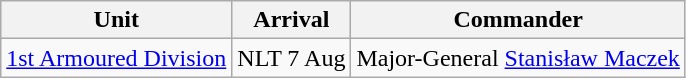<table class="wikitable">
<tr>
<th>Unit</th>
<th>Arrival</th>
<th>Commander</th>
</tr>
<tr>
<td><a href='#'>1st Armoured Division</a></td>
<td>NLT 7 Aug</td>
<td>Major-General <a href='#'>Stanisław Maczek</a></td>
</tr>
</table>
